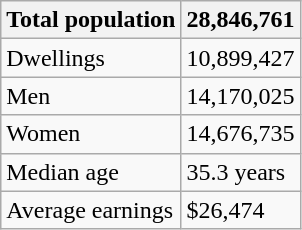<table class="wikitable">
<tr>
<th>Total population</th>
<th>28,846,761</th>
</tr>
<tr>
<td>Dwellings</td>
<td>10,899,427</td>
</tr>
<tr>
<td>Men</td>
<td>14,170,025</td>
</tr>
<tr>
<td>Women</td>
<td>14,676,735</td>
</tr>
<tr>
<td>Median age</td>
<td>35.3 years</td>
</tr>
<tr>
<td>Average earnings</td>
<td>$26,474</td>
</tr>
</table>
